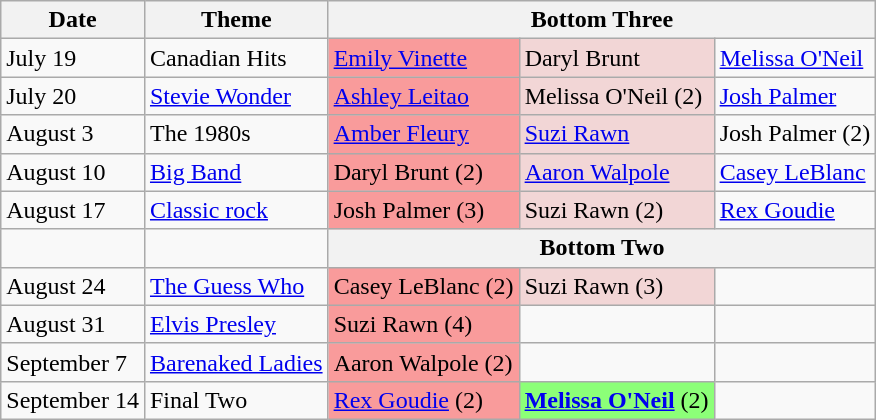<table class="wikitable">
<tr>
<th>Date</th>
<th>Theme</th>
<th colspan="3" style="text-align:center;">Bottom Three</th>
</tr>
<tr>
<td>July 19</td>
<td>Canadian Hits</td>
<td style="background:#f99b9b;"><a href='#'>Emily Vinette</a></td>
<td style="background:#f2d6d6;">Daryl Brunt</td>
<td><a href='#'>Melissa O'Neil</a></td>
</tr>
<tr>
<td>July 20</td>
<td><a href='#'>Stevie Wonder</a></td>
<td style="background:#f99b9b;"><a href='#'>Ashley Leitao</a></td>
<td style="background:#f2d6d6;">Melissa O'Neil (2)</td>
<td><a href='#'>Josh Palmer</a></td>
</tr>
<tr>
<td>August 3</td>
<td>The 1980s</td>
<td style="background:#f99b9b;"><a href='#'>Amber Fleury</a></td>
<td style="background:#f2d6d6;"><a href='#'>Suzi Rawn</a></td>
<td>Josh Palmer (2)</td>
</tr>
<tr>
<td>August 10</td>
<td><a href='#'>Big Band</a></td>
<td style="background:#f99b9b;">Daryl Brunt (2)</td>
<td style="background:#f2d6d6;"><a href='#'>Aaron Walpole</a></td>
<td><a href='#'>Casey LeBlanc</a></td>
</tr>
<tr>
<td>August 17</td>
<td><a href='#'>Classic rock</a></td>
<td style="background:#f99b9b;">Josh Palmer (3)</td>
<td style="background:#f2d6d6;">Suzi Rawn (2)</td>
<td><a href='#'>Rex Goudie</a></td>
</tr>
<tr>
<td></td>
<td></td>
<td colspan="3" style="background:#f2f2f2; text-align:center;"><strong>Bottom Two</strong></td>
</tr>
<tr>
<td>August 24</td>
<td><a href='#'>The Guess Who</a></td>
<td style="background:#f99b9b;">Casey LeBlanc (2)</td>
<td style="background:#f2d6d6;">Suzi Rawn (3)</td>
<td></td>
</tr>
<tr>
<td>August 31</td>
<td><a href='#'>Elvis Presley</a></td>
<td style="background:#f99b9b;">Suzi Rawn (4)</td>
<td></td>
</tr>
<tr>
<td>September 7</td>
<td><a href='#'>Barenaked Ladies</a></td>
<td style="background:#f99b9b;">Aaron Walpole (2)</td>
<td></td>
<td></td>
</tr>
<tr>
<td>September 14</td>
<td>Final Two</td>
<td style="background:#f99b9b;"><a href='#'>Rex Goudie</a> (2)</td>
<td style="background:#8cff78;"><strong><a href='#'>Melissa O'Neil</a></strong> (2)</td>
<td></td>
</tr>
</table>
